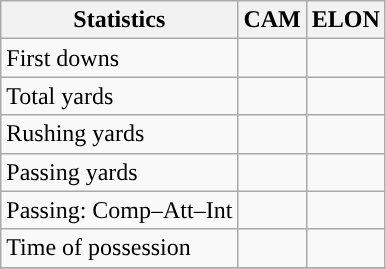<table class="wikitable" style="float: left;">
<tr>
<th>Statistics</th>
<th>CAM</th>
<th>ELON</th>
</tr>
<tr>
<td>First downs</td>
<td></td>
<td></td>
</tr>
<tr>
<td>Total yards</td>
<td></td>
<td></td>
</tr>
<tr>
<td>Rushing yards</td>
<td></td>
<td></td>
</tr>
<tr>
<td>Passing yards</td>
<td></td>
<td></td>
</tr>
<tr>
<td>Passing: Comp–Att–Int</td>
<td></td>
<td></td>
</tr>
<tr>
<td>Time of possession</td>
<td></td>
<td></td>
</tr>
<tr>
</tr>
</table>
